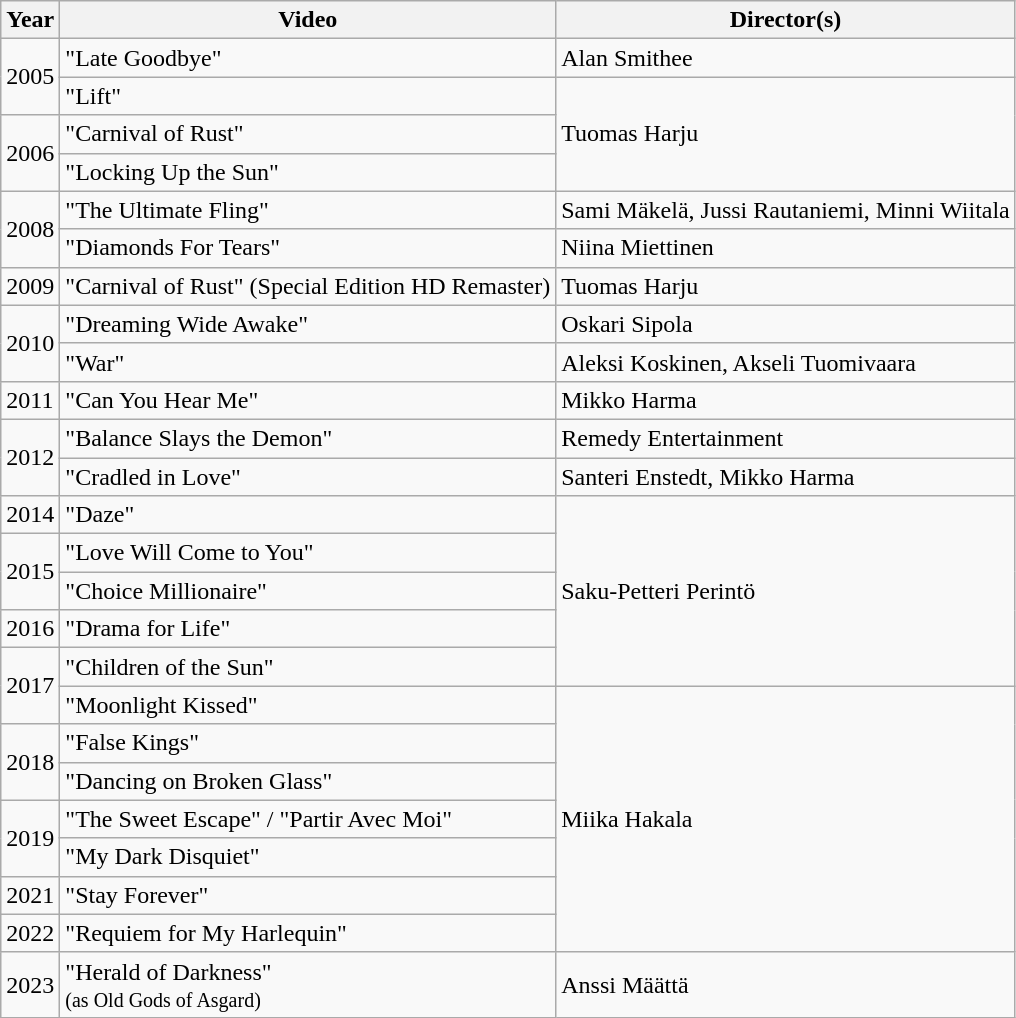<table class="wikitable">
<tr>
<th>Year</th>
<th>Video</th>
<th>Director(s)</th>
</tr>
<tr>
<td rowspan="2">2005</td>
<td>"Late Goodbye"</td>
<td>Alan Smithee</td>
</tr>
<tr>
<td>"Lift"</td>
<td rowspan="3">Tuomas Harju</td>
</tr>
<tr>
<td rowspan="2">2006</td>
<td>"Carnival of Rust"</td>
</tr>
<tr>
<td>"Locking Up the Sun"</td>
</tr>
<tr>
<td rowspan="2">2008</td>
<td>"The Ultimate Fling"</td>
<td>Sami Mäkelä, Jussi Rautaniemi, Minni Wiitala</td>
</tr>
<tr>
<td>"Diamonds For Tears"</td>
<td>Niina Miettinen</td>
</tr>
<tr>
<td>2009</td>
<td>"Carnival of Rust" (Special Edition HD Remaster)</td>
<td>Tuomas Harju</td>
</tr>
<tr>
<td rowspan="2">2010</td>
<td>"Dreaming Wide Awake"</td>
<td>Oskari Sipola</td>
</tr>
<tr>
<td>"War"</td>
<td>Aleksi Koskinen, Akseli Tuomivaara</td>
</tr>
<tr>
<td>2011</td>
<td>"Can You Hear Me"</td>
<td>Mikko Harma</td>
</tr>
<tr>
<td rowspan="2">2012</td>
<td>"Balance Slays the Demon"</td>
<td>Remedy Entertainment</td>
</tr>
<tr>
<td>"Cradled in Love"</td>
<td>Santeri Enstedt, Mikko Harma</td>
</tr>
<tr>
<td>2014</td>
<td>"Daze"</td>
<td rowspan="5">Saku-Petteri Perintö</td>
</tr>
<tr>
<td rowspan="2">2015</td>
<td>"Love Will Come to You"</td>
</tr>
<tr>
<td>"Choice Millionaire"</td>
</tr>
<tr>
<td>2016</td>
<td>"Drama for Life"</td>
</tr>
<tr>
<td rowspan="2">2017</td>
<td>"Children of the Sun"</td>
</tr>
<tr>
<td>"Moonlight Kissed"</td>
<td rowspan="7">Miika Hakala</td>
</tr>
<tr>
<td rowspan="2">2018</td>
<td>"False Kings"</td>
</tr>
<tr>
<td>"Dancing on Broken Glass"</td>
</tr>
<tr>
<td rowspan="2">2019</td>
<td>"The Sweet Escape" / "Partir Avec Moi"</td>
</tr>
<tr>
<td>"My Dark Disquiet"</td>
</tr>
<tr>
<td>2021</td>
<td>"Stay Forever"</td>
</tr>
<tr>
<td>2022</td>
<td>"Requiem for My Harlequin"</td>
</tr>
<tr>
<td>2023</td>
<td>"Herald of Darkness"<br><small>(as Old Gods of Asgard)</small></td>
<td>Anssi Määttä</td>
</tr>
</table>
